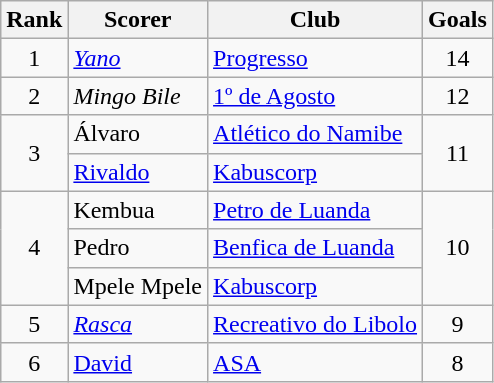<table class="wikitable" style="text-align:center">
<tr>
<th>Rank</th>
<th>Scorer</th>
<th>Club</th>
<th>Goals</th>
</tr>
<tr>
<td>1</td>
<td align="left"> <em><a href='#'>Yano</a></em></td>
<td align="left"><a href='#'>Progresso</a></td>
<td>14</td>
</tr>
<tr>
<td>2</td>
<td align="left"> <em>Mingo Bile</em></td>
<td align="left"><a href='#'>1º de Agosto</a></td>
<td>12</td>
</tr>
<tr>
<td rowspan=2>3</td>
<td align="left"> Álvaro</td>
<td align="left"><a href='#'>Atlético do Namibe</a></td>
<td rowspan=2>11</td>
</tr>
<tr>
<td align="left"> <a href='#'>Rivaldo</a></td>
<td align="left"><a href='#'>Kabuscorp</a></td>
</tr>
<tr>
<td rowspan=3>4</td>
<td align="left"> Kembua</td>
<td align="left"><a href='#'>Petro de Luanda</a></td>
<td rowspan=3>10</td>
</tr>
<tr>
<td align="left"> Pedro</td>
<td align="left"><a href='#'>Benfica de Luanda</a></td>
</tr>
<tr>
<td align="left"> Mpele Mpele</td>
<td align="left"><a href='#'>Kabuscorp</a></td>
</tr>
<tr>
<td>5</td>
<td align="left"> <em><a href='#'>Rasca</a></em></td>
<td align="left"><a href='#'>Recreativo do Libolo</a></td>
<td>9</td>
</tr>
<tr>
<td>6</td>
<td align="left"> <a href='#'>David</a></td>
<td align="left"><a href='#'>ASA</a></td>
<td>8</td>
</tr>
</table>
